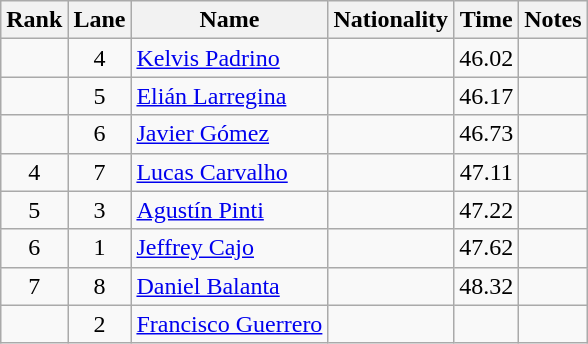<table class="wikitable sortable" style="text-align:center">
<tr>
<th>Rank</th>
<th>Lane</th>
<th>Name</th>
<th>Nationality</th>
<th>Time</th>
<th>Notes</th>
</tr>
<tr>
<td></td>
<td>4</td>
<td align=left><a href='#'>Kelvis Padrino</a></td>
<td align=left></td>
<td>46.02</td>
<td></td>
</tr>
<tr>
<td></td>
<td>5</td>
<td align=left><a href='#'>Elián Larregina</a></td>
<td align=left></td>
<td>46.17</td>
<td></td>
</tr>
<tr>
<td></td>
<td>6</td>
<td align=left><a href='#'>Javier Gómez</a></td>
<td align=left></td>
<td>46.73</td>
<td></td>
</tr>
<tr>
<td>4</td>
<td>7</td>
<td align=left><a href='#'>Lucas Carvalho</a></td>
<td align=left></td>
<td>47.11</td>
<td></td>
</tr>
<tr>
<td>5</td>
<td>3</td>
<td align=left><a href='#'>Agustín Pinti</a></td>
<td align=left></td>
<td>47.22</td>
<td></td>
</tr>
<tr>
<td>6</td>
<td>1</td>
<td align=left><a href='#'>Jeffrey Cajo</a></td>
<td align=left></td>
<td>47.62</td>
<td></td>
</tr>
<tr>
<td>7</td>
<td>8</td>
<td align=left><a href='#'>Daniel Balanta</a></td>
<td align=left></td>
<td>48.32</td>
<td></td>
</tr>
<tr>
<td></td>
<td>2</td>
<td align=left><a href='#'>Francisco Guerrero</a></td>
<td align=left></td>
<td></td>
<td></td>
</tr>
</table>
